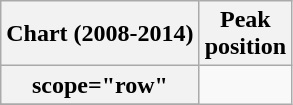<table class="wikitable sortable plainrowheaders" style="text-align:center">
<tr>
<th scope="col">Chart (2008-2014)</th>
<th scope="col">Peak<br>position</th>
</tr>
<tr>
<th>scope="row"</th>
</tr>
<tr>
</tr>
</table>
